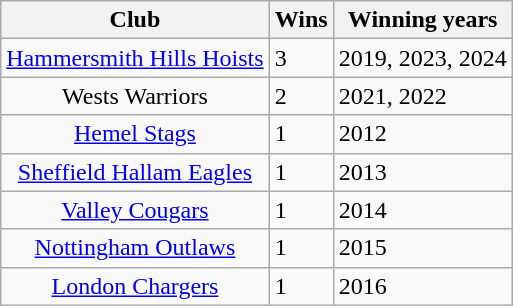<table class="wikitable">
<tr>
<th>Club</th>
<th>Wins</th>
<th>Winning years</th>
</tr>
<tr>
<td align=center><a href='#'>Hammersmith Hills Hoists</a></td>
<td>3</td>
<td>2019, 2023, 2024</td>
</tr>
<tr>
<td align="center">Wests Warriors</td>
<td>2</td>
<td>2021, 2022</td>
</tr>
<tr>
<td align=center><a href='#'>Hemel Stags</a></td>
<td>1</td>
<td>2012</td>
</tr>
<tr>
<td align=center><a href='#'>Sheffield Hallam Eagles</a></td>
<td>1</td>
<td>2013</td>
</tr>
<tr>
<td align=center><a href='#'>Valley Cougars</a></td>
<td>1</td>
<td>2014</td>
</tr>
<tr>
<td align=center><a href='#'>Nottingham Outlaws</a></td>
<td>1</td>
<td>2015</td>
</tr>
<tr>
<td align="center"><a href='#'>London Chargers</a></td>
<td>1</td>
<td>2016</td>
</tr>
</table>
